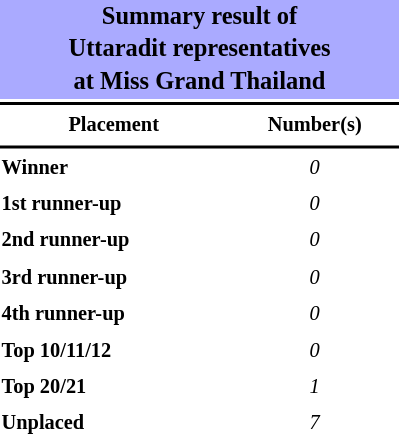<table style="width: 270px; font-size:85%; line-height:1.5em;">
<tr>
<th colspan="2" align="center" style="background:#AAF;"><big>Summary result of<br>Uttaradit representatives<br>at Miss Grand Thailand</big></th>
</tr>
<tr>
<td colspan="2" style="background:black"></td>
</tr>
<tr>
<th scope="col">Placement</th>
<th scope="col">Number(s)</th>
</tr>
<tr>
<td colspan="2" style="background:black"></td>
</tr>
<tr>
<td align="left"><strong>Winner</strong></td>
<td align="center"><em>0</em></td>
</tr>
<tr>
<td align="left"><strong>1st runner-up</strong></td>
<td align="center"><em>0</em></td>
</tr>
<tr>
<td align="left"><strong>2nd runner-up</strong></td>
<td align="center"><em>0</em></td>
</tr>
<tr>
<td align="left"><strong>3rd runner-up</strong></td>
<td align="center"><em>0</em></td>
</tr>
<tr>
<td align="left"><strong>4th runner-up</strong></td>
<td align="center"><em>0</em></td>
</tr>
<tr>
<td align="left"><strong>Top 10/11/12</strong></td>
<td align="center"><em>0</em></td>
</tr>
<tr>
<td align="left"><strong>Top 20/21</strong></td>
<td align="center"><em>1</em></td>
</tr>
<tr>
<td align="left"><strong>Unplaced</strong></td>
<td align="center"><em>7</em></td>
</tr>
</table>
